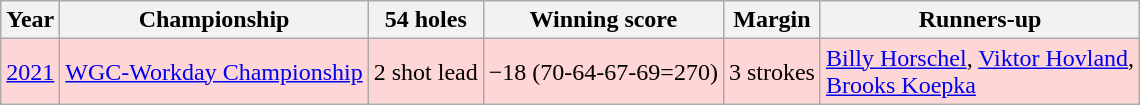<table class="wikitable">
<tr>
<th>Year</th>
<th>Championship</th>
<th>54 holes</th>
<th>Winning score</th>
<th>Margin</th>
<th>Runners-up</th>
</tr>
<tr style="background:#ffd6d6;">
<td><a href='#'>2021</a></td>
<td><a href='#'>WGC-Workday Championship</a></td>
<td>2 shot lead</td>
<td>−18 (70-64-67-69=270)</td>
<td>3 strokes</td>
<td> <a href='#'>Billy Horschel</a>,  <a href='#'>Viktor Hovland</a>,<br> <a href='#'>Brooks Koepka</a></td>
</tr>
</table>
